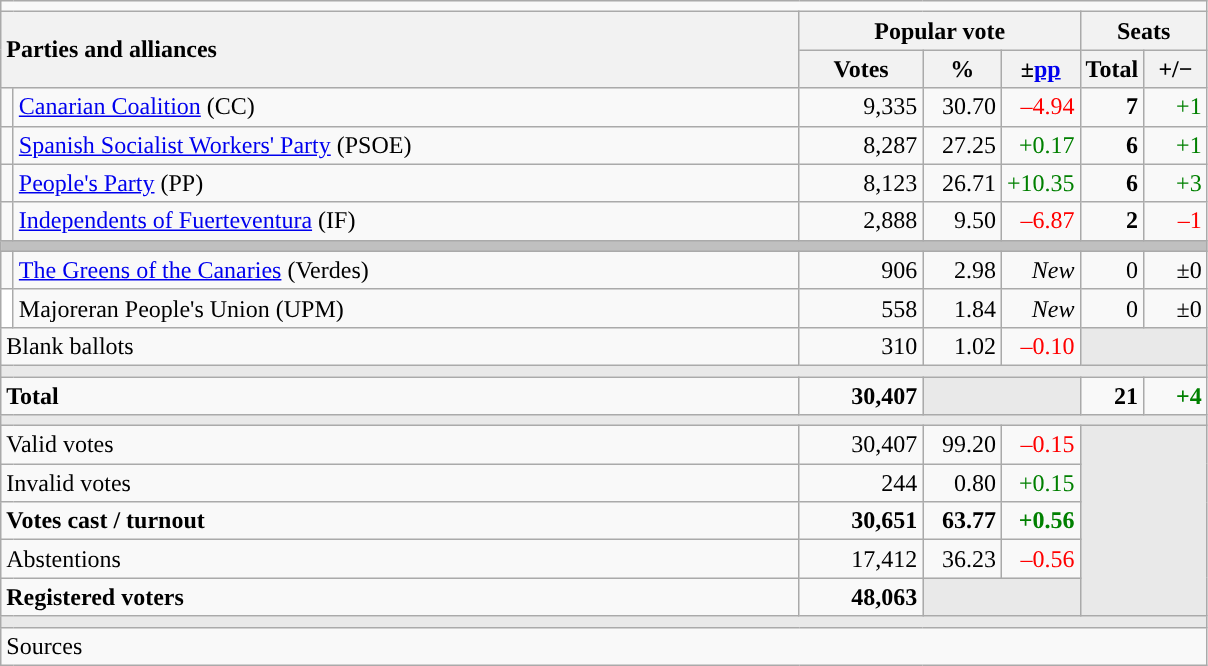<table class="wikitable" style="text-align:right;">
<tr>
<td colspan="7"></td>
</tr>
<tr>
<th style="text-align:left;" rowspan="2" colspan="2" width="525">Parties and alliances</th>
<th colspan="3">Popular vote</th>
<th colspan="2">Seats</th>
</tr>
<tr>
<th width="75">Votes</th>
<th width="45">%</th>
<th width="45">±<a href='#'>pp</a></th>
<th width="35">Total</th>
<th width="35">+/−</th>
</tr>
<tr>
<td width="1" style="color:inherit;background:"></td>
<td align="left"><a href='#'>Canarian Coalition</a> (CC)</td>
<td>9,335</td>
<td>30.70</td>
<td style="color:red;">–4.94</td>
<td><strong>7</strong></td>
<td style="color:green;">+1</td>
</tr>
<tr>
<td style="color:inherit;background:"></td>
<td align="left"><a href='#'>Spanish Socialist Workers' Party</a> (PSOE)</td>
<td>8,287</td>
<td>27.25</td>
<td style="color:green;">+0.17</td>
<td><strong>6</strong></td>
<td style="color:green;">+1</td>
</tr>
<tr>
<td style="color:inherit;background:"></td>
<td align="left"><a href='#'>People's Party</a> (PP)</td>
<td>8,123</td>
<td>26.71</td>
<td style="color:green;">+10.35</td>
<td><strong>6</strong></td>
<td style="color:green;">+3</td>
</tr>
<tr>
<td style="color:inherit;background:"></td>
<td align="left"><a href='#'>Independents of Fuerteventura</a> (IF)</td>
<td>2,888</td>
<td>9.50</td>
<td style="color:red;">–6.87</td>
<td><strong>2</strong></td>
<td style="color:red;">–1</td>
</tr>
<tr>
<td colspan="7" bgcolor="#C0C0C0"></td>
</tr>
<tr>
<td style="color:inherit;background:"></td>
<td align="left"><a href='#'>The Greens of the Canaries</a> (Verdes)</td>
<td>906</td>
<td>2.98</td>
<td><em>New</em></td>
<td>0</td>
<td>±0</td>
</tr>
<tr>
<td bgcolor="white"></td>
<td align="left">Majoreran People's Union (UPM)</td>
<td>558</td>
<td>1.84</td>
<td><em>New</em></td>
<td>0</td>
<td>±0</td>
</tr>
<tr>
<td align="left" colspan="2">Blank ballots</td>
<td>310</td>
<td>1.02</td>
<td style="color:red;">–0.10</td>
<td bgcolor="#E9E9E9" colspan="2"></td>
</tr>
<tr>
<td colspan="7" bgcolor="#E9E9E9"></td>
</tr>
<tr style="font-weight:bold;">
<td align="left" colspan="2">Total</td>
<td>30,407</td>
<td bgcolor="#E9E9E9" colspan="2"></td>
<td>21</td>
<td style="color:green;">+4</td>
</tr>
<tr>
<td colspan="7" bgcolor="#E9E9E9"></td>
</tr>
<tr>
<td align="left" colspan="2">Valid votes</td>
<td>30,407</td>
<td>99.20</td>
<td style="color:red;">–0.15</td>
<td bgcolor="#E9E9E9" colspan="2" rowspan="5"></td>
</tr>
<tr>
<td align="left" colspan="2">Invalid votes</td>
<td>244</td>
<td>0.80</td>
<td style="color:green;">+0.15</td>
</tr>
<tr style="font-weight:bold;">
<td align="left" colspan="2">Votes cast / turnout</td>
<td>30,651</td>
<td>63.77</td>
<td style="color:green;">+0.56</td>
</tr>
<tr>
<td align="left" colspan="2">Abstentions</td>
<td>17,412</td>
<td>36.23</td>
<td style="color:red;">–0.56</td>
</tr>
<tr style="font-weight:bold;">
<td align="left" colspan="2">Registered voters</td>
<td>48,063</td>
<td bgcolor="#E9E9E9" colspan="2"></td>
</tr>
<tr>
<td colspan="7" bgcolor="#E9E9E9"></td>
</tr>
<tr>
<td align="left" colspan="7">Sources</td>
</tr>
</table>
